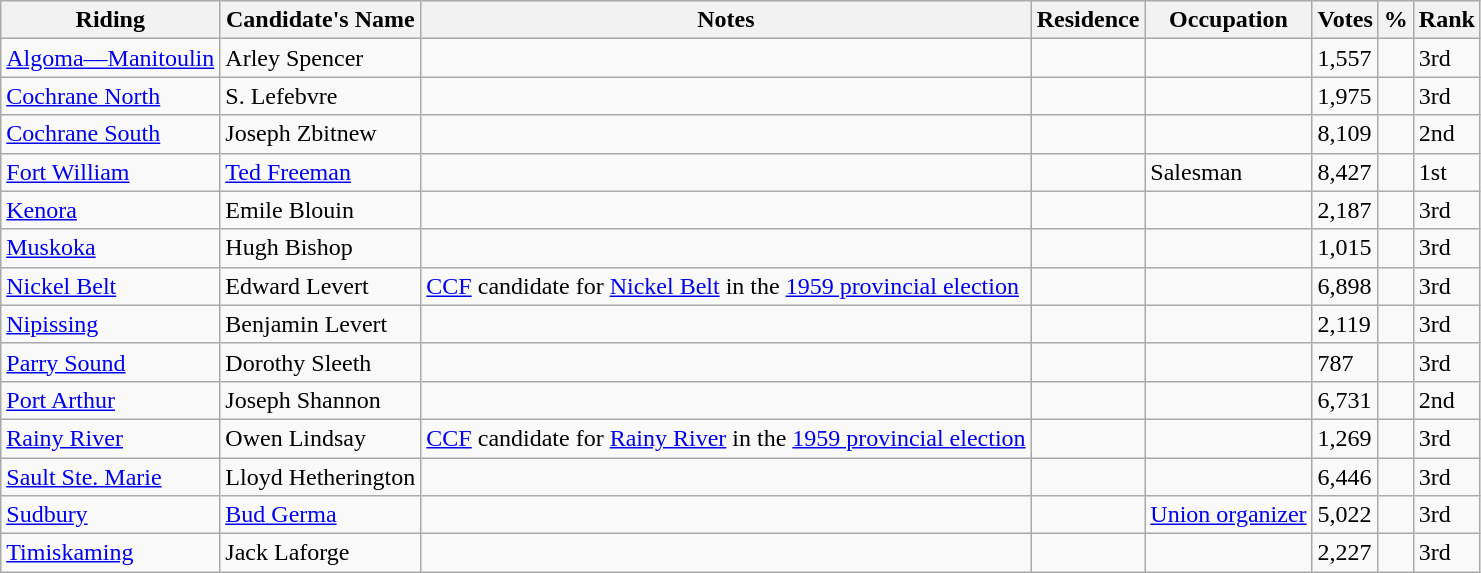<table class="wikitable sortable">
<tr>
<th>Riding<br></th>
<th>Candidate's Name</th>
<th>Notes</th>
<th>Residence</th>
<th>Occupation</th>
<th>Votes</th>
<th>%</th>
<th>Rank</th>
</tr>
<tr>
<td><a href='#'>Algoma—Manitoulin</a></td>
<td>Arley Spencer</td>
<td></td>
<td></td>
<td></td>
<td>1,557</td>
<td></td>
<td>3rd</td>
</tr>
<tr>
<td><a href='#'>Cochrane North</a></td>
<td>S. Lefebvre</td>
<td></td>
<td></td>
<td></td>
<td>1,975</td>
<td></td>
<td>3rd</td>
</tr>
<tr>
<td><a href='#'>Cochrane South</a></td>
<td>Joseph Zbitnew</td>
<td></td>
<td></td>
<td></td>
<td>8,109</td>
<td></td>
<td>2nd</td>
</tr>
<tr>
<td><a href='#'>Fort William</a></td>
<td><a href='#'>Ted Freeman</a></td>
<td></td>
<td></td>
<td>Salesman</td>
<td>8,427</td>
<td></td>
<td>1st</td>
</tr>
<tr>
<td><a href='#'>Kenora</a></td>
<td>Emile Blouin</td>
<td></td>
<td></td>
<td></td>
<td>2,187</td>
<td></td>
<td>3rd</td>
</tr>
<tr>
<td><a href='#'>Muskoka</a></td>
<td>Hugh Bishop</td>
<td></td>
<td></td>
<td></td>
<td>1,015</td>
<td></td>
<td>3rd</td>
</tr>
<tr>
<td><a href='#'>Nickel Belt</a></td>
<td>Edward Levert</td>
<td><a href='#'>CCF</a> candidate for <a href='#'>Nickel Belt</a> in the <a href='#'>1959 provincial election</a></td>
<td></td>
<td></td>
<td>6,898</td>
<td></td>
<td>3rd</td>
</tr>
<tr>
<td><a href='#'>Nipissing</a></td>
<td>Benjamin Levert</td>
<td></td>
<td></td>
<td></td>
<td>2,119</td>
<td></td>
<td>3rd</td>
</tr>
<tr>
<td><a href='#'>Parry Sound</a></td>
<td>Dorothy Sleeth</td>
<td></td>
<td></td>
<td></td>
<td>787</td>
<td></td>
<td>3rd</td>
</tr>
<tr>
<td><a href='#'>Port Arthur</a></td>
<td>Joseph Shannon</td>
<td></td>
<td></td>
<td></td>
<td>6,731</td>
<td></td>
<td>2nd</td>
</tr>
<tr>
<td><a href='#'>Rainy River</a></td>
<td>Owen Lindsay</td>
<td><a href='#'>CCF</a> candidate for <a href='#'>Rainy River</a> in the <a href='#'>1959 provincial election</a></td>
<td></td>
<td></td>
<td>1,269</td>
<td></td>
<td>3rd</td>
</tr>
<tr>
<td><a href='#'>Sault Ste. Marie</a></td>
<td>Lloyd Hetherington</td>
<td></td>
<td></td>
<td></td>
<td>6,446</td>
<td></td>
<td>3rd</td>
</tr>
<tr>
<td><a href='#'>Sudbury</a></td>
<td><a href='#'>Bud Germa</a></td>
<td></td>
<td></td>
<td><a href='#'>Union organizer</a></td>
<td>5,022</td>
<td></td>
<td>3rd</td>
</tr>
<tr>
<td><a href='#'>Timiskaming</a></td>
<td>Jack Laforge</td>
<td></td>
<td></td>
<td></td>
<td>2,227</td>
<td></td>
<td>3rd</td>
</tr>
</table>
